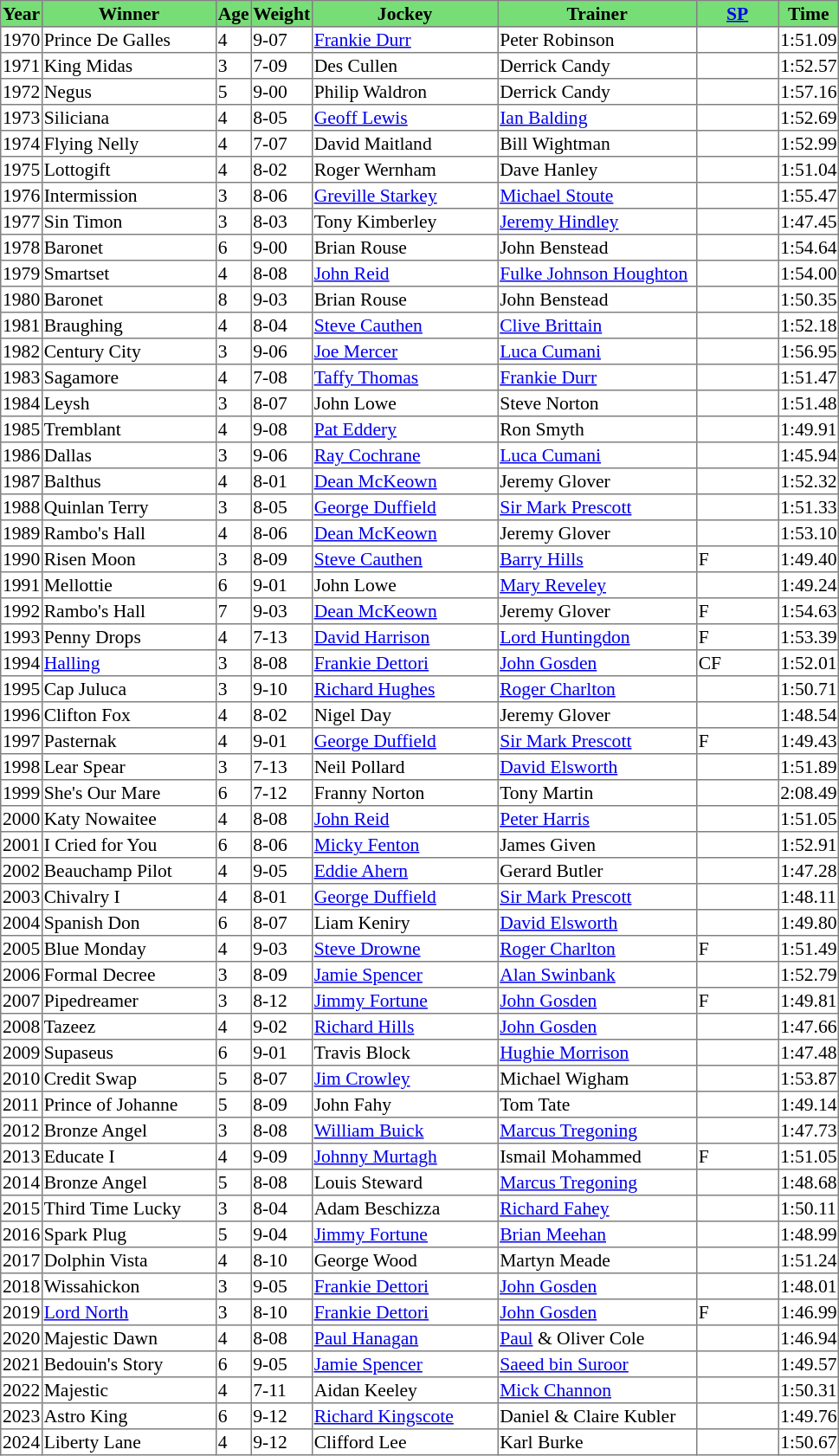<table class = "sortable" | border="1" style="border-collapse: collapse; font-size:90%">
<tr bgcolor="#77dd77" align="center">
<th>Year</th>
<th>Winner</th>
<th>Age</th>
<th>Weight</th>
<th>Jockey</th>
<th>Trainer</th>
<th><a href='#'>SP</a></th>
<th>Time</th>
</tr>
<tr>
<td>1970</td>
<td width=131px>Prince De Galles</td>
<td>4</td>
<td>9-07</td>
<td width=140px><a href='#'>Frankie Durr</a></td>
<td width=150px>Peter Robinson</td>
<td width=60px></td>
<td>1:51.09</td>
</tr>
<tr>
<td>1971</td>
<td>King Midas</td>
<td>3</td>
<td>7-09</td>
<td>Des Cullen</td>
<td>Derrick Candy</td>
<td></td>
<td>1:52.57</td>
</tr>
<tr>
<td>1972</td>
<td>Negus</td>
<td>5</td>
<td>9-00</td>
<td>Philip Waldron</td>
<td>Derrick Candy</td>
<td></td>
<td>1:57.16</td>
</tr>
<tr>
<td>1973</td>
<td>Siliciana</td>
<td>4</td>
<td>8-05</td>
<td><a href='#'>Geoff Lewis</a></td>
<td><a href='#'>Ian Balding</a></td>
<td></td>
<td>1:52.69</td>
</tr>
<tr>
<td>1974</td>
<td>Flying Nelly</td>
<td>4</td>
<td>7-07</td>
<td>David Maitland</td>
<td>Bill Wightman</td>
<td></td>
<td>1:52.99</td>
</tr>
<tr>
<td>1975</td>
<td>Lottogift</td>
<td>4</td>
<td>8-02</td>
<td>Roger Wernham</td>
<td>Dave Hanley</td>
<td></td>
<td>1:51.04</td>
</tr>
<tr>
<td>1976</td>
<td>Intermission</td>
<td>3</td>
<td>8-06</td>
<td><a href='#'>Greville Starkey</a></td>
<td><a href='#'>Michael Stoute</a></td>
<td></td>
<td>1:55.47</td>
</tr>
<tr>
<td>1977</td>
<td>Sin Timon</td>
<td>3</td>
<td>8-03</td>
<td>Tony Kimberley</td>
<td><a href='#'>Jeremy Hindley</a></td>
<td></td>
<td>1:47.45</td>
</tr>
<tr>
<td>1978</td>
<td>Baronet</td>
<td>6</td>
<td>9-00</td>
<td>Brian Rouse</td>
<td>John Benstead</td>
<td></td>
<td>1:54.64</td>
</tr>
<tr>
<td>1979</td>
<td>Smartset</td>
<td>4</td>
<td>8-08</td>
<td><a href='#'>John Reid</a></td>
<td><a href='#'>Fulke Johnson Houghton</a></td>
<td></td>
<td>1:54.00</td>
</tr>
<tr>
<td>1980</td>
<td>Baronet</td>
<td>8</td>
<td>9-03</td>
<td>Brian Rouse</td>
<td>John Benstead</td>
<td></td>
<td>1:50.35</td>
</tr>
<tr>
<td>1981</td>
<td>Braughing</td>
<td>4</td>
<td>8-04</td>
<td><a href='#'>Steve Cauthen</a></td>
<td><a href='#'>Clive Brittain</a></td>
<td></td>
<td>1:52.18</td>
</tr>
<tr>
<td>1982</td>
<td>Century City</td>
<td>3</td>
<td>9-06</td>
<td><a href='#'>Joe Mercer</a></td>
<td><a href='#'>Luca Cumani</a></td>
<td></td>
<td>1:56.95</td>
</tr>
<tr>
<td>1983</td>
<td>Sagamore</td>
<td>4</td>
<td>7-08</td>
<td><a href='#'>Taffy Thomas</a></td>
<td><a href='#'>Frankie Durr</a></td>
<td></td>
<td>1:51.47</td>
</tr>
<tr>
<td>1984</td>
<td>Leysh</td>
<td>3</td>
<td>8-07</td>
<td>John Lowe</td>
<td>Steve Norton</td>
<td></td>
<td>1:51.48</td>
</tr>
<tr>
<td>1985</td>
<td>Tremblant</td>
<td>4</td>
<td>9-08</td>
<td><a href='#'>Pat Eddery</a></td>
<td>Ron Smyth</td>
<td></td>
<td>1:49.91</td>
</tr>
<tr>
<td>1986</td>
<td>Dallas </td>
<td>3</td>
<td>9-06</td>
<td><a href='#'>Ray Cochrane</a></td>
<td><a href='#'>Luca Cumani</a></td>
<td></td>
<td>1:45.94</td>
</tr>
<tr>
<td>1987</td>
<td>Balthus</td>
<td>4</td>
<td>8-01</td>
<td><a href='#'>Dean McKeown</a></td>
<td>Jeremy Glover</td>
<td></td>
<td>1:52.32</td>
</tr>
<tr>
<td>1988</td>
<td>Quinlan Terry</td>
<td>3</td>
<td>8-05</td>
<td><a href='#'>George Duffield</a></td>
<td><a href='#'>Sir Mark Prescott</a></td>
<td></td>
<td>1:51.33</td>
</tr>
<tr>
<td>1989</td>
<td>Rambo's Hall</td>
<td>4</td>
<td>8-06</td>
<td><a href='#'>Dean McKeown</a></td>
<td>Jeremy Glover</td>
<td></td>
<td>1:53.10</td>
</tr>
<tr>
<td>1990</td>
<td>Risen Moon</td>
<td>3</td>
<td>8-09</td>
<td><a href='#'>Steve Cauthen</a></td>
<td><a href='#'>Barry Hills</a></td>
<td> F</td>
<td>1:49.40</td>
</tr>
<tr>
<td>1991</td>
<td>Mellottie</td>
<td>6</td>
<td>9-01</td>
<td>John Lowe</td>
<td><a href='#'>Mary Reveley</a></td>
<td></td>
<td>1:49.24</td>
</tr>
<tr>
<td>1992</td>
<td>Rambo's Hall</td>
<td>7</td>
<td>9-03</td>
<td><a href='#'>Dean McKeown</a></td>
<td>Jeremy Glover</td>
<td> F</td>
<td>1:54.63</td>
</tr>
<tr>
<td>1993</td>
<td>Penny Drops</td>
<td>4</td>
<td>7-13</td>
<td><a href='#'>David Harrison</a></td>
<td><a href='#'>Lord Huntingdon</a></td>
<td> F</td>
<td>1:53.39</td>
</tr>
<tr>
<td>1994</td>
<td><a href='#'>Halling</a></td>
<td>3</td>
<td>8-08</td>
<td><a href='#'>Frankie Dettori</a></td>
<td><a href='#'>John Gosden</a></td>
<td> CF</td>
<td>1:52.01</td>
</tr>
<tr>
<td>1995</td>
<td>Cap Juluca</td>
<td>3</td>
<td>9-10</td>
<td><a href='#'>Richard Hughes</a></td>
<td><a href='#'>Roger Charlton</a></td>
<td></td>
<td>1:50.71</td>
</tr>
<tr>
<td>1996</td>
<td>Clifton Fox</td>
<td>4</td>
<td>8-02</td>
<td>Nigel Day</td>
<td>Jeremy Glover</td>
<td></td>
<td>1:48.54</td>
</tr>
<tr>
<td>1997</td>
<td>Pasternak</td>
<td>4</td>
<td>9-01</td>
<td><a href='#'>George Duffield</a></td>
<td><a href='#'>Sir Mark Prescott</a></td>
<td> F</td>
<td>1:49.43</td>
</tr>
<tr>
<td>1998</td>
<td>Lear Spear</td>
<td>3</td>
<td>7-13</td>
<td>Neil Pollard</td>
<td><a href='#'>David Elsworth</a></td>
<td></td>
<td>1:51.89</td>
</tr>
<tr>
<td>1999</td>
<td>She's Our Mare </td>
<td>6</td>
<td>7-12</td>
<td>Franny Norton</td>
<td>Tony Martin</td>
<td></td>
<td>2:08.49</td>
</tr>
<tr>
<td>2000</td>
<td>Katy Nowaitee</td>
<td>4</td>
<td>8-08</td>
<td><a href='#'>John Reid</a></td>
<td><a href='#'>Peter Harris</a></td>
<td></td>
<td>1:51.05</td>
</tr>
<tr>
<td>2001</td>
<td>I Cried for You</td>
<td>6</td>
<td>8-06</td>
<td><a href='#'>Micky Fenton</a></td>
<td>James Given</td>
<td></td>
<td>1:52.91</td>
</tr>
<tr>
<td>2002</td>
<td>Beauchamp Pilot</td>
<td>4</td>
<td>9-05</td>
<td><a href='#'>Eddie Ahern</a></td>
<td>Gerard Butler</td>
<td></td>
<td>1:47.28</td>
</tr>
<tr>
<td>2003</td>
<td>Chivalry I</td>
<td>4</td>
<td>8-01</td>
<td><a href='#'>George Duffield</a></td>
<td><a href='#'>Sir Mark Prescott</a></td>
<td></td>
<td>1:48.11</td>
</tr>
<tr>
<td>2004</td>
<td>Spanish Don</td>
<td>6</td>
<td>8-07</td>
<td>Liam Keniry</td>
<td><a href='#'>David Elsworth</a></td>
<td></td>
<td>1:49.80</td>
</tr>
<tr>
<td>2005</td>
<td>Blue Monday</td>
<td>4</td>
<td>9-03</td>
<td><a href='#'>Steve Drowne</a></td>
<td><a href='#'>Roger Charlton</a></td>
<td> F</td>
<td>1:51.49</td>
</tr>
<tr>
<td>2006</td>
<td>Formal Decree</td>
<td>3</td>
<td>8-09</td>
<td><a href='#'>Jamie Spencer</a></td>
<td><a href='#'>Alan Swinbank</a></td>
<td></td>
<td>1:52.79</td>
</tr>
<tr>
<td>2007</td>
<td>Pipedreamer</td>
<td>3</td>
<td>8-12</td>
<td><a href='#'>Jimmy Fortune</a></td>
<td><a href='#'>John Gosden</a></td>
<td> F</td>
<td>1:49.81</td>
</tr>
<tr>
<td>2008</td>
<td>Tazeez</td>
<td>4</td>
<td>9-02</td>
<td><a href='#'>Richard Hills</a></td>
<td><a href='#'>John Gosden</a></td>
<td></td>
<td>1:47.66</td>
</tr>
<tr>
<td>2009</td>
<td>Supaseus</td>
<td>6</td>
<td>9-01</td>
<td>Travis Block</td>
<td><a href='#'>Hughie Morrison</a></td>
<td></td>
<td>1:47.48</td>
</tr>
<tr>
<td>2010</td>
<td>Credit Swap</td>
<td>5</td>
<td>8-07</td>
<td><a href='#'>Jim Crowley</a></td>
<td>Michael Wigham</td>
<td></td>
<td>1:53.87</td>
</tr>
<tr>
<td>2011</td>
<td>Prince of Johanne</td>
<td>5</td>
<td>8-09</td>
<td>John Fahy</td>
<td>Tom Tate</td>
<td></td>
<td>1:49.14</td>
</tr>
<tr>
<td>2012</td>
<td>Bronze Angel</td>
<td>3</td>
<td>8-08</td>
<td><a href='#'>William Buick</a></td>
<td><a href='#'>Marcus Tregoning</a></td>
<td></td>
<td>1:47.73</td>
</tr>
<tr>
<td>2013</td>
<td>Educate I</td>
<td>4</td>
<td>9-09</td>
<td><a href='#'>Johnny Murtagh</a></td>
<td>Ismail Mohammed</td>
<td> F</td>
<td>1:51.05</td>
</tr>
<tr>
<td>2014</td>
<td>Bronze Angel</td>
<td>5</td>
<td>8-08</td>
<td>Louis Steward</td>
<td><a href='#'>Marcus Tregoning</a></td>
<td></td>
<td>1:48.68</td>
</tr>
<tr>
<td>2015</td>
<td>Third Time Lucky</td>
<td>3</td>
<td>8-04</td>
<td>Adam Beschizza</td>
<td><a href='#'>Richard Fahey</a></td>
<td></td>
<td>1:50.11</td>
</tr>
<tr>
<td>2016</td>
<td>Spark Plug</td>
<td>5</td>
<td>9-04</td>
<td><a href='#'>Jimmy Fortune</a></td>
<td><a href='#'>Brian Meehan</a></td>
<td></td>
<td>1:48.99</td>
</tr>
<tr>
<td>2017</td>
<td>Dolphin Vista</td>
<td>4</td>
<td>8-10</td>
<td>George Wood</td>
<td>Martyn Meade</td>
<td></td>
<td>1:51.24</td>
</tr>
<tr>
<td>2018</td>
<td>Wissahickon</td>
<td>3</td>
<td>9-05</td>
<td><a href='#'>Frankie Dettori</a></td>
<td><a href='#'>John Gosden</a></td>
<td></td>
<td>1:48.01</td>
</tr>
<tr>
<td>2019</td>
<td><a href='#'>Lord North</a></td>
<td>3</td>
<td>8-10</td>
<td><a href='#'>Frankie Dettori</a></td>
<td><a href='#'>John Gosden</a></td>
<td> F</td>
<td>1:46.99</td>
</tr>
<tr>
<td>2020</td>
<td>Majestic Dawn</td>
<td>4</td>
<td>8-08</td>
<td><a href='#'>Paul Hanagan</a></td>
<td><a href='#'>Paul</a> & Oliver Cole</td>
<td></td>
<td>1:46.94</td>
</tr>
<tr>
<td>2021</td>
<td>Bedouin's Story</td>
<td>6</td>
<td>9-05</td>
<td><a href='#'>Jamie Spencer</a></td>
<td><a href='#'>Saeed bin Suroor</a></td>
<td></td>
<td>1:49.57</td>
</tr>
<tr>
<td>2022</td>
<td>Majestic</td>
<td>4</td>
<td>7-11</td>
<td>Aidan Keeley</td>
<td><a href='#'>Mick Channon</a></td>
<td></td>
<td>1:50.31</td>
</tr>
<tr>
<td>2023</td>
<td>Astro King</td>
<td>6</td>
<td>9-12</td>
<td><a href='#'>Richard Kingscote</a></td>
<td>Daniel & Claire Kubler</td>
<td></td>
<td>1:49.76</td>
</tr>
<tr>
<td>2024</td>
<td>Liberty Lane</td>
<td>4</td>
<td>9-12</td>
<td>Clifford Lee</td>
<td>Karl Burke</td>
<td></td>
<td>1:50.67</td>
</tr>
</table>
